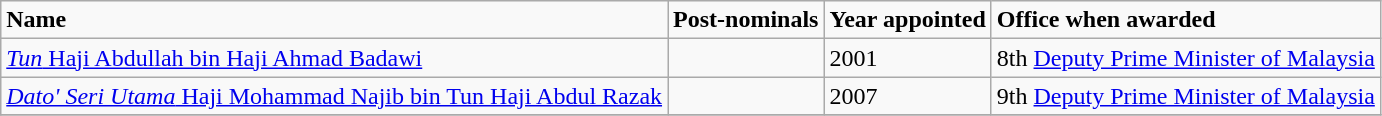<table class="wikitable">
<tr>
<td><strong>Name</strong></td>
<td><strong>Post-nominals</strong></td>
<td><strong>Year appointed</strong></td>
<td><strong>Office when awarded</strong></td>
</tr>
<tr>
<td><a href='#'><em>Tun</em> Haji Abdullah bin Haji Ahmad Badawi</a></td>
<td></td>
<td>2001</td>
<td>8th <a href='#'>Deputy Prime Minister of Malaysia</a></td>
</tr>
<tr>
<td><a href='#'><em>Dato' Seri Utama</em> Haji Mohammad Najib bin Tun Haji Abdul Razak</a></td>
<td></td>
<td>2007</td>
<td>9th <a href='#'>Deputy Prime Minister of Malaysia</a></td>
</tr>
<tr>
</tr>
</table>
